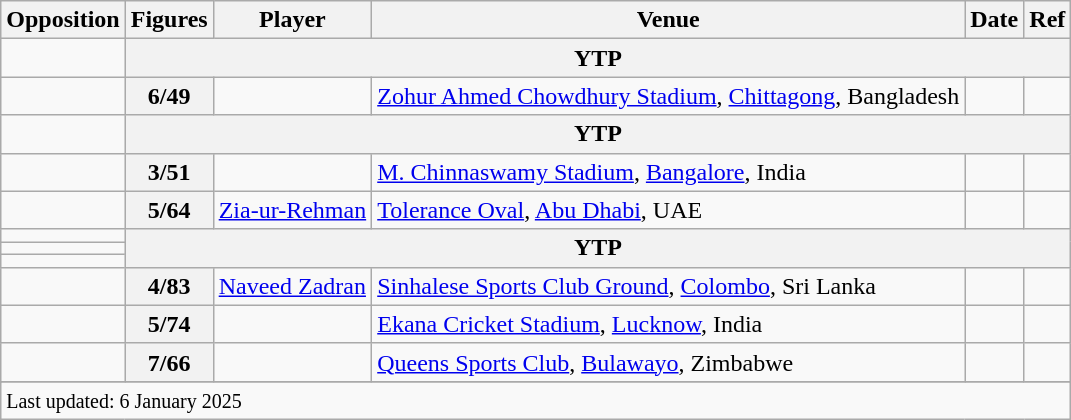<table class="wikitable plainrowheaders sortable">
<tr>
<th scope=col>Opposition</th>
<th scope=col>Figures</th>
<th scope=col>Player</th>
<th scope=col>Venue</th>
<th scope=col>Date</th>
<th scope=col>Ref</th>
</tr>
<tr>
<td style=text-align:left;></td>
<th scope=row style=text-align:center; colspan=5>YTP</th>
</tr>
<tr>
<td style=text-align:left;></td>
<th scope=row style=text-align:center;>6/49</th>
<td></td>
<td><a href='#'>Zohur Ahmed Chowdhury Stadium</a>, <a href='#'>Chittagong</a>, Bangladesh</td>
<td></td>
<td></td>
</tr>
<tr>
<td style=text-align:left;></td>
<th scope=row style=text-align:center; colspan=5>YTP</th>
</tr>
<tr>
<td style=text-align:left;></td>
<th scope=row style=text-align:center;>3/51</th>
<td></td>
<td><a href='#'>M. Chinnaswamy Stadium</a>, <a href='#'>Bangalore</a>, India</td>
<td></td>
<td></td>
</tr>
<tr>
<td style=text-align:left;></td>
<th scope=row style=text-align:center;>5/64</th>
<td><a href='#'>Zia-ur-Rehman</a></td>
<td><a href='#'>Tolerance Oval</a>, <a href='#'>Abu Dhabi</a>, UAE</td>
<td></td>
<td></td>
</tr>
<tr>
<td style=text-align:left;></td>
<th scope=row style=text-align:center; colspan=5 rowspan=3>YTP</th>
</tr>
<tr>
<td style=text-align:left;></td>
</tr>
<tr>
<td style=text-align:left;></td>
</tr>
<tr>
<td style=text-align:left;></td>
<th scope=row style=text-align:center;>4/83</th>
<td><a href='#'>Naveed Zadran</a></td>
<td><a href='#'>Sinhalese Sports Club Ground</a>, <a href='#'>Colombo</a>, Sri Lanka</td>
<td></td>
<td></td>
</tr>
<tr>
<td style=text-align:left;></td>
<th scope=row style=text-align:center;>5/74</th>
<td></td>
<td><a href='#'>Ekana Cricket Stadium</a>, <a href='#'>Lucknow</a>, India</td>
<td></td>
<td></td>
</tr>
<tr>
<td style=text-align:left;></td>
<th scope=row style=text-align:center;>7/66</th>
<td></td>
<td><a href='#'>Queens Sports Club</a>, <a href='#'>Bulawayo</a>, Zimbabwe</td>
<td></td>
<td></td>
</tr>
<tr>
</tr>
<tr class=sortbottom>
<td colspan=6><small>Last updated: 6 January 2025</small></td>
</tr>
</table>
